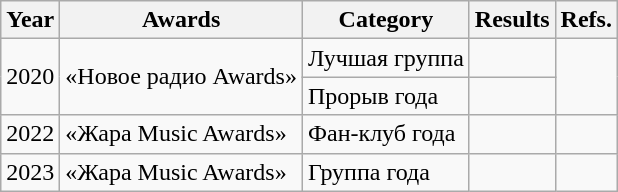<table class="wikitable">
<tr>
<th>Year</th>
<th>Awards</th>
<th>Category</th>
<th>Results</th>
<th>Refs.</th>
</tr>
<tr>
<td rowspan="2">2020</td>
<td rowspan="2">«Новое радио Awards»</td>
<td>Лучшая группа</td>
<td></td>
<td rowspan="2"></td>
</tr>
<tr>
<td>Прорыв года</td>
<td></td>
</tr>
<tr>
<td>2022</td>
<td>«Жара Music Awards»</td>
<td>Фан-клуб года</td>
<td></td>
<td></td>
</tr>
<tr>
<td>2023</td>
<td>«Жара Music Awards»</td>
<td>Группа года</td>
<td></td>
<td></td>
</tr>
</table>
